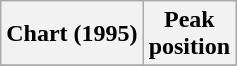<table class="wikitable plainrowheaders" style="text-align:center">
<tr>
<th>Chart (1995)</th>
<th>Peak<br>position</th>
</tr>
<tr>
</tr>
</table>
